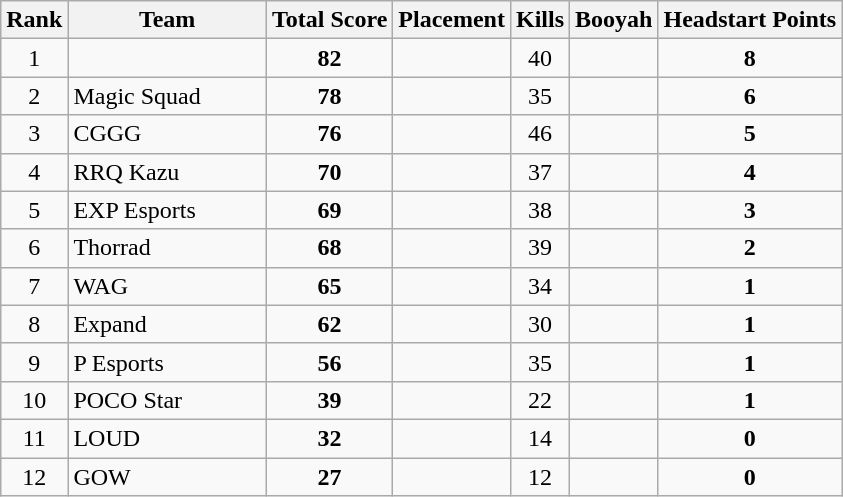<table class="wikitable" style="text-align:center">
<tr>
<th>Rank</th>
<th width="125px">Team</th>
<th>Total Score</th>
<th>Placement</th>
<th>Kills</th>
<th>Booyah</th>
<th>Headstart Points</th>
</tr>
<tr>
<td>1</td>
<td align=left></td>
<td><strong>82</strong></td>
<td></td>
<td>40</td>
<td></td>
<td><strong>8</strong></td>
</tr>
<tr>
<td>2</td>
<td align=left> Magic Squad</td>
<td><strong>78</strong></td>
<td></td>
<td>35</td>
<td></td>
<td><strong>6</strong></td>
</tr>
<tr>
<td>3</td>
<td align=left> CGGG</td>
<td><strong>76</strong></td>
<td></td>
<td>46</td>
<td></td>
<td><strong>5</strong></td>
</tr>
<tr>
<td>4</td>
<td align=left> RRQ Kazu</td>
<td><strong>70</strong></td>
<td></td>
<td>37</td>
<td></td>
<td><strong>4</strong></td>
</tr>
<tr>
<td>5</td>
<td align=left> EXP Esports</td>
<td><strong>69</strong></td>
<td></td>
<td>38</td>
<td></td>
<td><strong>3</strong></td>
</tr>
<tr>
<td>6</td>
<td align=left> Thorrad</td>
<td><strong>68</strong></td>
<td></td>
<td>39</td>
<td></td>
<td><strong>2</strong></td>
</tr>
<tr>
<td>7</td>
<td align=left> WAG</td>
<td><strong>65</strong></td>
<td></td>
<td>34</td>
<td></td>
<td><strong>1</strong></td>
</tr>
<tr>
<td>8</td>
<td align=left> Expand</td>
<td><strong>62</strong></td>
<td></td>
<td>30</td>
<td></td>
<td><strong>1</strong></td>
</tr>
<tr>
<td>9</td>
<td align=left> P Esports</td>
<td><strong>56</strong></td>
<td></td>
<td>35</td>
<td></td>
<td><strong>1</strong></td>
</tr>
<tr>
<td>10</td>
<td align=left> POCO Star</td>
<td><strong>39</strong></td>
<td></td>
<td>22</td>
<td></td>
<td><strong>1</strong></td>
</tr>
<tr>
<td>11</td>
<td align=left> LOUD</td>
<td><strong>32</strong></td>
<td></td>
<td>14</td>
<td></td>
<td><strong>0</strong></td>
</tr>
<tr>
<td>12</td>
<td align=left> GOW</td>
<td><strong>27</strong></td>
<td></td>
<td>12</td>
<td></td>
<td><strong>0</strong></td>
</tr>
</table>
